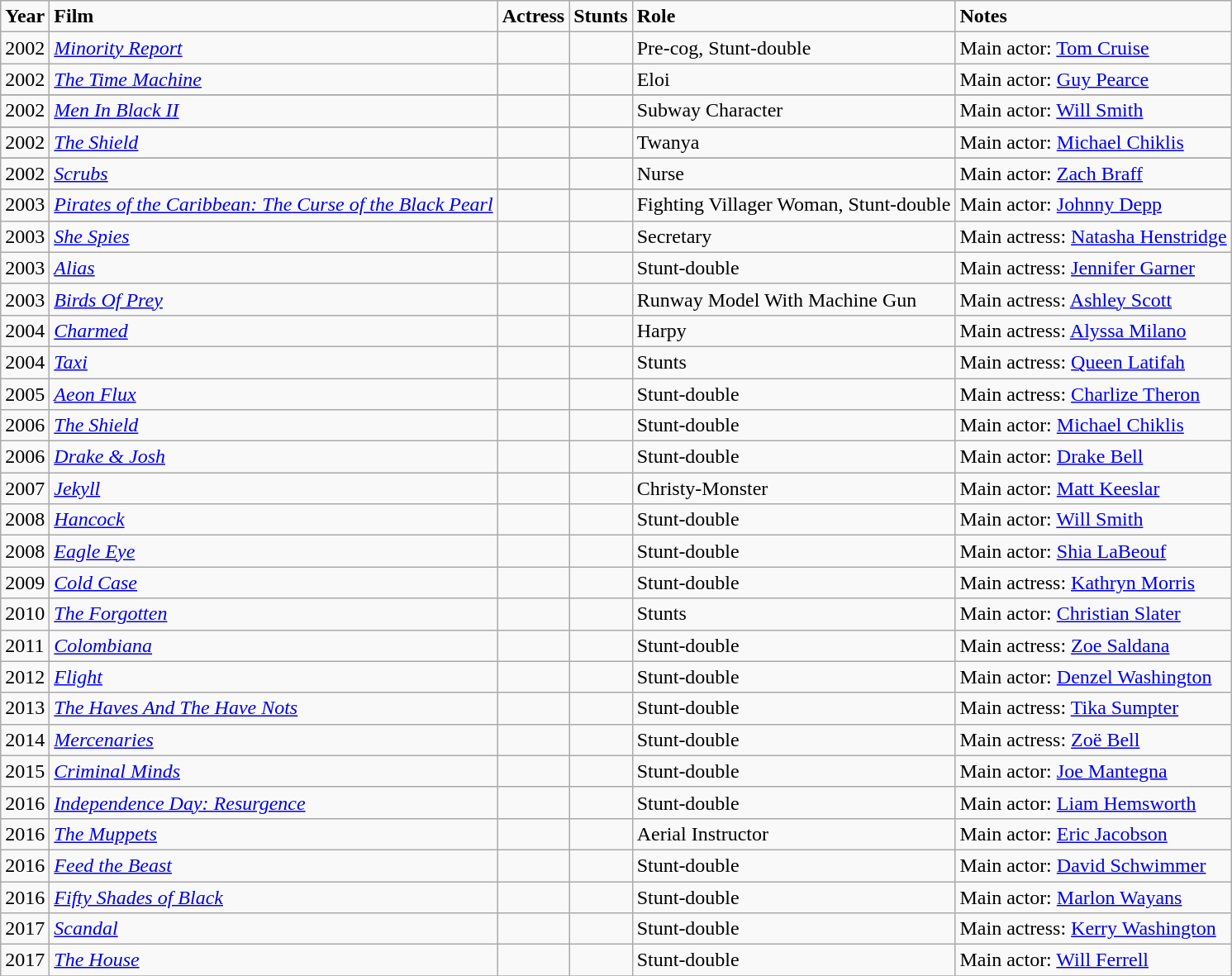<table class="wikitable" style="margin-right: 0;">
<tr>
<td><strong>Year</strong></td>
<td><strong>Film</strong></td>
<td><strong>Actress</strong></td>
<td><strong>Stunts</strong></td>
<td><strong>Role</strong></td>
<td><strong>Notes</strong></td>
</tr>
<tr>
<td>2002</td>
<td><em><a href='#'>Minority Report</a></em></td>
<td></td>
<td></td>
<td>Pre-cog, Stunt-double</td>
<td>Main actor: <a href='#'>Tom Cruise</a></td>
</tr>
<tr>
<td>2002</td>
<td><em><a href='#'>The Time Machine</a></em></td>
<td></td>
<td></td>
<td>Eloi</td>
<td>Main actor: <a href='#'>Guy Pearce</a></td>
</tr>
<tr>
</tr>
<tr>
<td>2002</td>
<td><em><a href='#'>Men In Black II</a></em></td>
<td></td>
<td></td>
<td>Subway Character</td>
<td>Main actor: <a href='#'>Will Smith</a></td>
</tr>
<tr>
</tr>
<tr>
</tr>
<tr>
<td>2002</td>
<td><em><a href='#'>The Shield</a></em></td>
<td></td>
<td></td>
<td>Twanya</td>
<td>Main actor: <a href='#'>Michael Chiklis</a></td>
</tr>
<tr>
</tr>
<tr>
<td>2002</td>
<td><em><a href='#'>Scrubs</a></em></td>
<td></td>
<td></td>
<td>Nurse</td>
<td>Main actor: <a href='#'>Zach Braff</a></td>
</tr>
<tr>
</tr>
<tr>
<td>2003</td>
<td><em><a href='#'>Pirates of the Caribbean: The Curse of the Black Pearl</a></em></td>
<td></td>
<td></td>
<td>Fighting Villager Woman, Stunt-double</td>
<td>Main actor: <a href='#'>Johnny Depp</a></td>
</tr>
<tr>
<td>2003</td>
<td><em><a href='#'>She Spies</a></em></td>
<td></td>
<td></td>
<td>Secretary</td>
<td>Main actress: <a href='#'>Natasha Henstridge</a></td>
</tr>
<tr>
<td>2003</td>
<td><em><a href='#'>Alias</a></em></td>
<td></td>
<td></td>
<td>Stunt-double</td>
<td>Main actress: <a href='#'>Jennifer Garner</a></td>
</tr>
<tr>
<td>2003</td>
<td><em><a href='#'>Birds Of Prey</a></em></td>
<td></td>
<td></td>
<td>Runway Model With Machine Gun</td>
<td>Main actress: <a href='#'>Ashley Scott</a></td>
</tr>
<tr>
<td>2004</td>
<td><em><a href='#'>Charmed</a></em></td>
<td></td>
<td></td>
<td>Harpy</td>
<td>Main actress: <a href='#'>Alyssa Milano</a></td>
</tr>
<tr>
<td>2004</td>
<td><em><a href='#'>Taxi</a></em></td>
<td></td>
<td></td>
<td>Stunts</td>
<td>Main actress: <a href='#'>Queen Latifah</a></td>
</tr>
<tr>
<td>2005</td>
<td><em><a href='#'>Aeon Flux</a></em></td>
<td></td>
<td></td>
<td>Stunt-double</td>
<td>Main actress: <a href='#'>Charlize Theron</a></td>
</tr>
<tr>
<td>2006</td>
<td><em><a href='#'>The Shield</a></em></td>
<td></td>
<td></td>
<td>Stunt-double</td>
<td>Main actor: <a href='#'>Michael Chiklis</a></td>
</tr>
<tr>
<td>2006</td>
<td><em><a href='#'>Drake & Josh</a></em></td>
<td></td>
<td></td>
<td>Stunt-double</td>
<td>Main actor: <a href='#'>Drake Bell</a></td>
</tr>
<tr>
<td>2007</td>
<td><em><a href='#'>Jekyll</a></em></td>
<td></td>
<td></td>
<td>Christy-Monster</td>
<td>Main actor: <a href='#'>Matt Keeslar</a></td>
</tr>
<tr>
<td>2008</td>
<td><em><a href='#'>Hancock</a></em></td>
<td></td>
<td></td>
<td>Stunt-double</td>
<td>Main actor: <a href='#'>Will Smith</a></td>
</tr>
<tr>
<td>2008</td>
<td><em><a href='#'>Eagle Eye</a></em></td>
<td></td>
<td></td>
<td>Stunt-double</td>
<td>Main actor: <a href='#'>Shia LaBeouf</a></td>
</tr>
<tr>
<td>2009</td>
<td><em><a href='#'>Cold Case</a></em></td>
<td></td>
<td></td>
<td>Stunt-double</td>
<td>Main actress: <a href='#'>Kathryn Morris</a></td>
</tr>
<tr>
<td>2010</td>
<td><em><a href='#'>The Forgotten</a></em></td>
<td></td>
<td></td>
<td>Stunts</td>
<td>Main actor: <a href='#'>Christian Slater</a></td>
</tr>
<tr>
<td>2011</td>
<td><em><a href='#'>Colombiana</a></em></td>
<td></td>
<td></td>
<td>Stunt-double</td>
<td>Main actress: <a href='#'>Zoe Saldana</a></td>
</tr>
<tr>
<td>2012</td>
<td><em><a href='#'>Flight</a></em></td>
<td></td>
<td></td>
<td>Stunt-double</td>
<td>Main actor: <a href='#'>Denzel Washington</a></td>
</tr>
<tr>
<td>2013</td>
<td><em><a href='#'>The Haves And The Have Nots</a></em></td>
<td></td>
<td></td>
<td>Stunt-double</td>
<td>Main actress: <a href='#'>Tika Sumpter</a></td>
</tr>
<tr>
<td>2014</td>
<td><em><a href='#'>Mercenaries</a></em></td>
<td></td>
<td></td>
<td>Stunt-double</td>
<td>Main actress: <a href='#'>Zoë Bell</a></td>
</tr>
<tr>
<td>2015</td>
<td><em><a href='#'>Criminal Minds</a></em></td>
<td></td>
<td></td>
<td>Stunt-double</td>
<td>Main actor: <a href='#'>Joe Mantegna</a></td>
</tr>
<tr>
<td>2016</td>
<td><em><a href='#'>Independence Day: Resurgence</a></em></td>
<td></td>
<td></td>
<td>Stunt-double</td>
<td>Main actor: <a href='#'>Liam Hemsworth</a></td>
</tr>
<tr>
<td>2016</td>
<td><em><a href='#'>The Muppets</a></em></td>
<td></td>
<td></td>
<td>Aerial Instructor</td>
<td>Main actor: <a href='#'>Eric Jacobson</a></td>
</tr>
<tr>
<td>2016</td>
<td><em><a href='#'>Feed the Beast</a></em></td>
<td></td>
<td></td>
<td>Stunt-double</td>
<td>Main actor: <a href='#'>David Schwimmer</a></td>
</tr>
<tr>
<td>2016</td>
<td><em><a href='#'>Fifty Shades of Black</a></em></td>
<td></td>
<td></td>
<td>Stunt-double</td>
<td>Main actor: <a href='#'>Marlon Wayans</a></td>
</tr>
<tr>
<td>2017</td>
<td><em><a href='#'>Scandal</a></em></td>
<td></td>
<td></td>
<td>Stunt-double</td>
<td>Main actress: <a href='#'>Kerry Washington</a></td>
</tr>
<tr>
<td>2017</td>
<td><em><a href='#'>The House</a></em></td>
<td></td>
<td></td>
<td>Stunt-double</td>
<td>Main actor: <a href='#'>Will Ferrell</a></td>
</tr>
<tr>
</tr>
</table>
